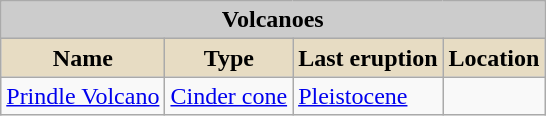<table align="left" class="wikitable sortable">
<tr>
<th style="background-color:#cccccc;" colspan="4">Volcanoes</th>
</tr>
<tr>
<th style="background-color:#e7dcc3;">Name</th>
<th style="background-color:#e7dcc3;">Type</th>
<th style="background-color:#e7dcc3;">Last eruption</th>
<th style="background-color:#e7dcc3;">Location</th>
</tr>
<tr>
<td><a href='#'>Prindle Volcano</a></td>
<td><a href='#'>Cinder cone</a></td>
<td><a href='#'>Pleistocene</a></td>
<td></td>
</tr>
</table>
